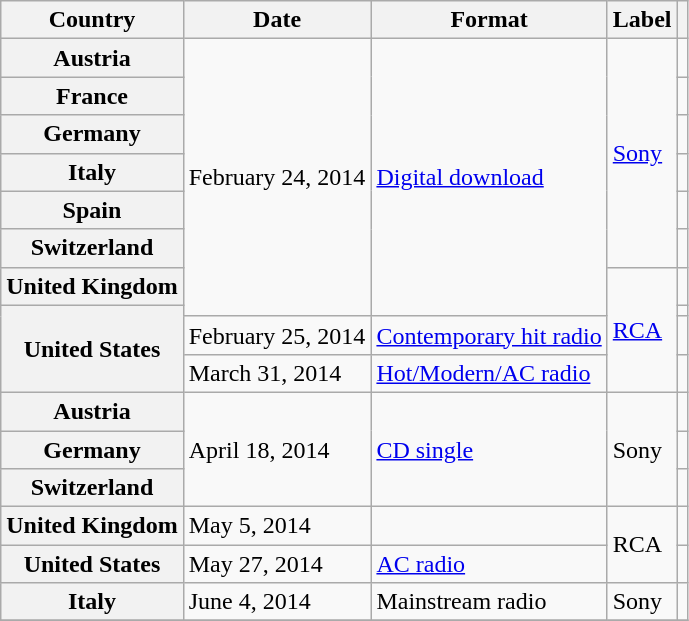<table class="wikitable plainrowheaders">
<tr>
<th scope="col">Country</th>
<th scope="col">Date</th>
<th scope="col">Format</th>
<th scope="col">Label</th>
<th scope="col"></th>
</tr>
<tr>
<th scope="row">Austria</th>
<td rowspan="8">February 24, 2014</td>
<td rowspan="8"><a href='#'>Digital download</a></td>
<td rowspan="6"><a href='#'>Sony</a></td>
<td></td>
</tr>
<tr>
<th scope="row">France</th>
<td></td>
</tr>
<tr>
<th scope="row">Germany</th>
<td></td>
</tr>
<tr>
<th scope="row">Italy</th>
<td></td>
</tr>
<tr>
<th scope="row">Spain</th>
<td></td>
</tr>
<tr>
<th scope="row">Switzerland</th>
<td></td>
</tr>
<tr>
<th scope="row">United Kingdom</th>
<td rowspan="4"><a href='#'>RCA</a></td>
<td></td>
</tr>
<tr>
<th scope="row" rowspan="3">United States</th>
<td></td>
</tr>
<tr>
<td>February 25, 2014</td>
<td><a href='#'>Contemporary hit radio</a></td>
<td></td>
</tr>
<tr>
<td>March 31, 2014</td>
<td><a href='#'>Hot/Modern/AC radio</a></td>
<td></td>
</tr>
<tr>
<th scope="row">Austria</th>
<td rowspan="3">April 18, 2014</td>
<td rowspan="3"><a href='#'>CD single</a></td>
<td rowspan="3">Sony</td>
<td></td>
</tr>
<tr>
<th scope="row">Germany</th>
<td></td>
</tr>
<tr>
<th scope="row">Switzerland</th>
<td></td>
</tr>
<tr>
<th scope="row">United Kingdom</th>
<td>May 5, 2014</td>
<td></td>
<td rowspan="2">RCA</td>
<td></td>
</tr>
<tr>
<th scope="row">United States</th>
<td>May 27, 2014</td>
<td><a href='#'>AC radio</a></td>
<td></td>
</tr>
<tr>
<th scope="row">Italy</th>
<td>June 4, 2014</td>
<td>Mainstream radio</td>
<td>Sony</td>
<td></td>
</tr>
<tr>
</tr>
</table>
